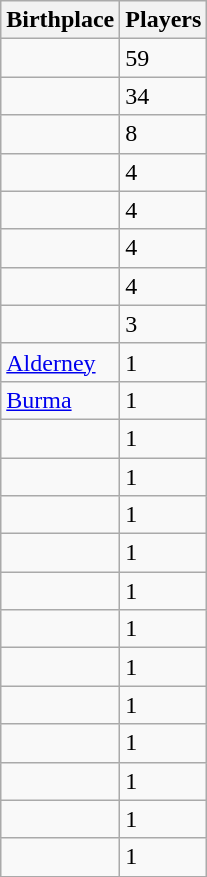<table class="wikitable sortable">
<tr>
<th>Birthplace</th>
<th>Players</th>
</tr>
<tr>
<td></td>
<td>59</td>
</tr>
<tr>
<td></td>
<td>34</td>
</tr>
<tr>
<td></td>
<td>8</td>
</tr>
<tr>
<td></td>
<td>4</td>
</tr>
<tr>
<td></td>
<td>4</td>
</tr>
<tr>
<td></td>
<td>4</td>
</tr>
<tr>
<td></td>
<td>4</td>
</tr>
<tr>
<td></td>
<td>3</td>
</tr>
<tr>
<td> <a href='#'>Alderney</a></td>
<td>1</td>
</tr>
<tr>
<td> <a href='#'>Burma</a></td>
<td>1</td>
</tr>
<tr>
<td></td>
<td>1</td>
</tr>
<tr>
<td></td>
<td>1</td>
</tr>
<tr>
<td></td>
<td>1</td>
</tr>
<tr>
<td></td>
<td>1</td>
</tr>
<tr>
<td></td>
<td>1</td>
</tr>
<tr>
<td></td>
<td>1</td>
</tr>
<tr>
<td></td>
<td>1</td>
</tr>
<tr>
<td></td>
<td>1</td>
</tr>
<tr>
<td></td>
<td>1</td>
</tr>
<tr>
<td></td>
<td>1</td>
</tr>
<tr>
<td></td>
<td>1</td>
</tr>
<tr>
<td></td>
<td>1</td>
</tr>
</table>
